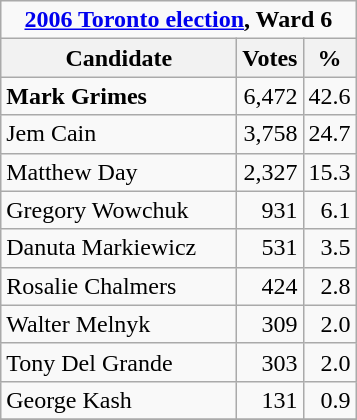<table class="wikitable">
<tr>
<td Colspan="3" align="center"><strong><a href='#'>2006 Toronto election</a>, Ward 6</strong></td>
</tr>
<tr>
<th bgcolor="#DDDDFF" width="150px">Candidate</th>
<th bgcolor="#DDDDFF">Votes</th>
<th bgcolor="#DDDDFF">%</th>
</tr>
<tr>
<td><strong>Mark Grimes</strong></td>
<td align=right>6,472</td>
<td align=right>42.6</td>
</tr>
<tr>
<td>Jem Cain</td>
<td align=right>3,758</td>
<td align=right>24.7</td>
</tr>
<tr>
<td>Matthew Day</td>
<td align=right>2,327</td>
<td align=right>15.3</td>
</tr>
<tr>
<td>Gregory Wowchuk</td>
<td align=right>931</td>
<td align=right>6.1</td>
</tr>
<tr>
<td>Danuta Markiewicz</td>
<td align=right>531</td>
<td align=right>3.5</td>
</tr>
<tr>
<td>Rosalie Chalmers</td>
<td align=right>424</td>
<td align=right>2.8</td>
</tr>
<tr>
<td>Walter Melnyk</td>
<td align=right>309</td>
<td align=right>2.0</td>
</tr>
<tr>
<td>Tony Del Grande</td>
<td align=right>303</td>
<td align=right>2.0</td>
</tr>
<tr>
<td>George Kash</td>
<td align=right>131</td>
<td align=right>0.9</td>
</tr>
<tr>
</tr>
</table>
